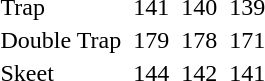<table>
<tr>
<td>Trap </td>
<td></td>
<td>141</td>
<td></td>
<td>140</td>
<td></td>
<td>139</td>
</tr>
<tr>
<td>Double Trap</td>
<td></td>
<td>179</td>
<td></td>
<td>178</td>
<td></td>
<td>171</td>
</tr>
<tr>
<td>Skeet</td>
<td></td>
<td>144</td>
<td></td>
<td>142</td>
<td></td>
<td>141</td>
</tr>
</table>
